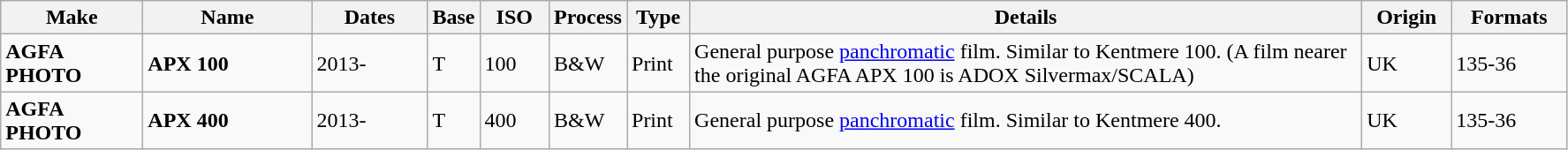<table class="wikitable">
<tr>
<th scope="col" style="width: 100px;">Make</th>
<th scope="col" style="width: 120px;">Name</th>
<th scope="col" style="width: 80px;">Dates</th>
<th scope="col" style="width: 30px;">Base</th>
<th scope="col" style="width: 45px;">ISO</th>
<th scope="col" style="width: 40px;">Process</th>
<th scope="col" style="width: 40px;">Type</th>
<th scope="col" style="width: 500px;">Details</th>
<th scope="col" style="width: 60px;">Origin</th>
<th scope="col" style="width: 80px;">Formats</th>
</tr>
<tr>
<td><strong>AGFA PHOTO</strong></td>
<td><strong>APX 100</strong></td>
<td>2013-</td>
<td>T</td>
<td>100</td>
<td>B&W</td>
<td>Print</td>
<td>General purpose <a href='#'>panchromatic</a> film. Similar to Kentmere 100. (A film nearer the original AGFA APX 100 is ADOX Silvermax/SCALA)</td>
<td>UK</td>
<td>135-36</td>
</tr>
<tr>
<td><strong>AGFA PHOTO</strong></td>
<td><strong>APX 400</strong></td>
<td>2013-</td>
<td>T</td>
<td>400</td>
<td>B&W</td>
<td>Print</td>
<td>General purpose <a href='#'>panchromatic</a> film. Similar to Kentmere 400.</td>
<td>UK</td>
<td>135-36</td>
</tr>
</table>
